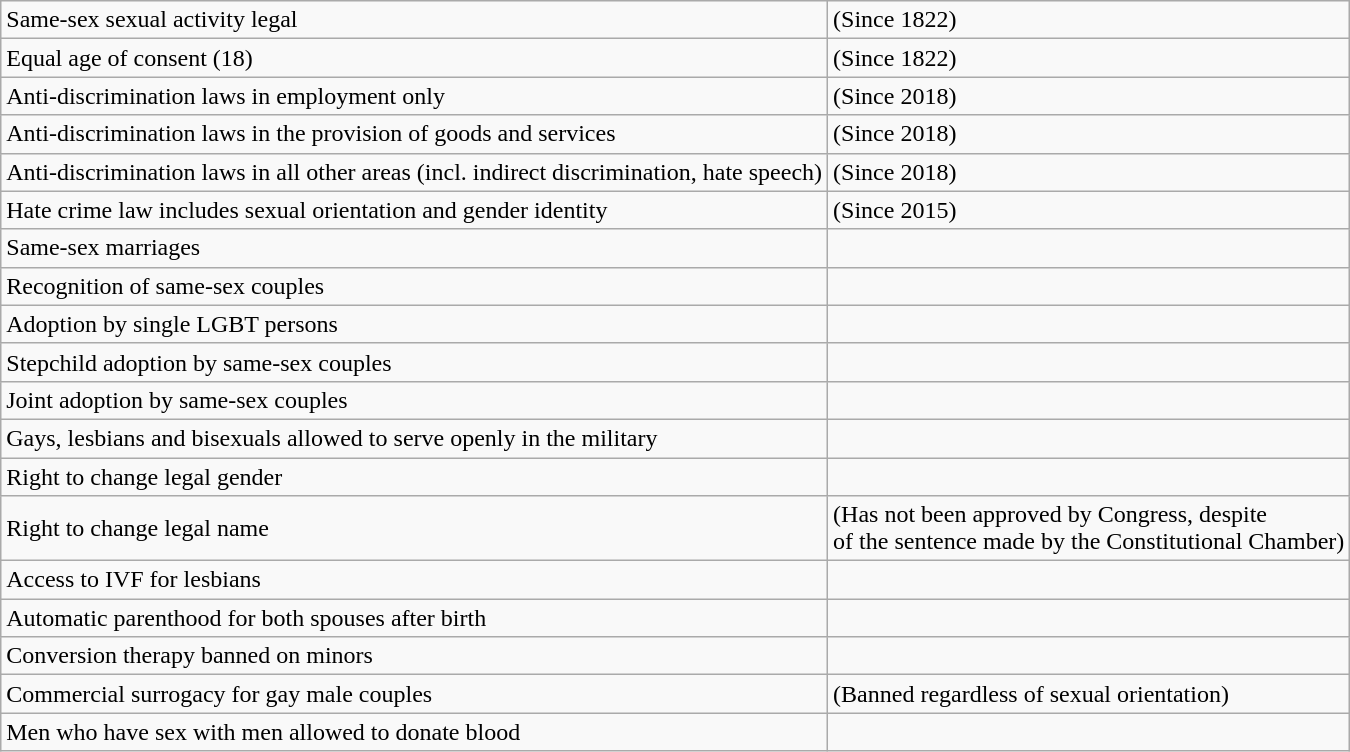<table class="wikitable">
<tr>
<td>Same-sex sexual activity legal</td>
<td> (Since 1822)</td>
</tr>
<tr>
<td>Equal age of consent (18)</td>
<td> (Since 1822)</td>
</tr>
<tr>
<td>Anti-discrimination laws in employment only</td>
<td> (Since 2018)</td>
</tr>
<tr>
<td>Anti-discrimination laws in the provision of goods and services</td>
<td> (Since 2018)</td>
</tr>
<tr>
<td>Anti-discrimination laws in all other areas (incl. indirect discrimination, hate speech)</td>
<td> (Since 2018)</td>
</tr>
<tr>
<td>Hate crime law includes sexual orientation and gender identity</td>
<td> (Since 2015)</td>
</tr>
<tr>
<td>Same-sex marriages</td>
<td></td>
</tr>
<tr>
<td>Recognition of same-sex couples</td>
<td></td>
</tr>
<tr>
<td>Adoption by single LGBT persons</td>
<td></td>
</tr>
<tr>
<td>Stepchild adoption by same-sex couples</td>
<td></td>
</tr>
<tr>
<td>Joint adoption by same-sex couples</td>
<td></td>
</tr>
<tr>
<td>Gays, lesbians and bisexuals allowed to serve openly in the military</td>
<td></td>
</tr>
<tr>
<td>Right to change legal gender</td>
<td></td>
</tr>
<tr>
<td>Right to change legal name</td>
<td> (Has not been approved by Congress, despite<br>of the sentence made by the Constitutional Chamber)</td>
</tr>
<tr>
<td>Access to IVF for lesbians</td>
<td></td>
</tr>
<tr>
<td>Automatic parenthood for both spouses after birth</td>
<td></td>
</tr>
<tr>
<td>Conversion therapy banned on minors</td>
<td></td>
</tr>
<tr>
<td>Commercial surrogacy for gay male couples</td>
<td> (Banned regardless of sexual orientation)</td>
</tr>
<tr>
<td>Men who have sex with men allowed to donate blood</td>
<td></td>
</tr>
</table>
